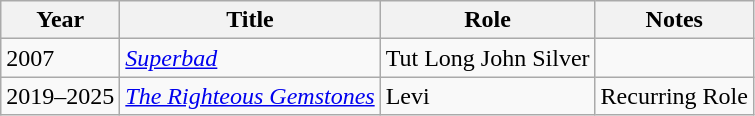<table class="wikitable sortable unsortable">
<tr>
<th>Year</th>
<th>Title</th>
<th>Role</th>
<th>Notes</th>
</tr>
<tr>
<td>2007</td>
<td><em><a href='#'>Superbad</a></em></td>
<td>Tut Long John Silver</td>
<td></td>
</tr>
<tr>
<td>2019–2025</td>
<td><em><a href='#'>The Righteous Gemstones</a></em></td>
<td>Levi</td>
<td>Recurring Role</td>
</tr>
</table>
